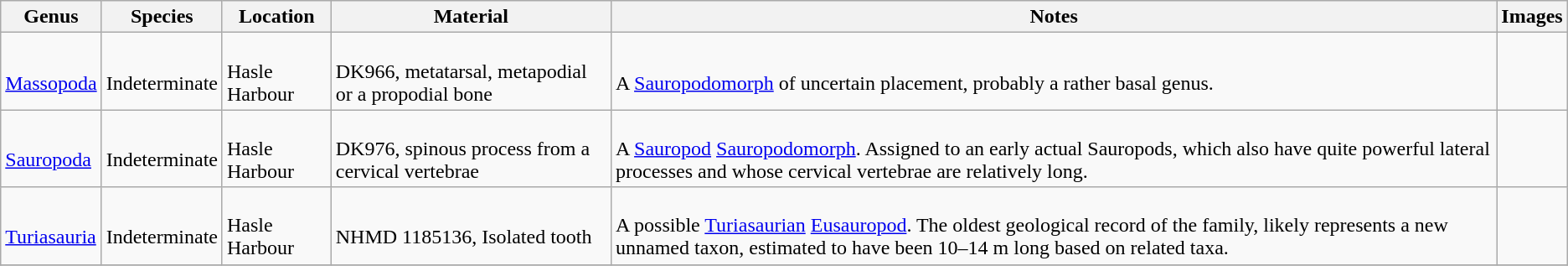<table class ="wikitable" align="center">
<tr>
<th>Genus</th>
<th>Species</th>
<th>Location</th>
<th>Material</th>
<th>Notes</th>
<th>Images</th>
</tr>
<tr>
<td><br><a href='#'>Massopoda</a></td>
<td><br>Indeterminate</td>
<td><br>Hasle Harbour</td>
<td><br>DK966, metatarsal, metapodial or a propodial bone</td>
<td><br>A <a href='#'>Sauropodomorph</a> of uncertain placement, probably a rather basal genus.</td>
<td><br></td>
</tr>
<tr>
<td><br><a href='#'>Sauropoda</a></td>
<td><br>Indeterminate</td>
<td><br>Hasle Harbour</td>
<td><br>DK976, spinous process from a cervical vertebrae</td>
<td><br>A <a href='#'>Sauropod</a> <a href='#'>Sauropodomorph</a>. Assigned to an early actual Sauropods, which also have quite powerful lateral processes and whose cervical vertebrae are relatively long.</td>
<td></td>
</tr>
<tr>
<td><br><a href='#'>Turiasauria</a></td>
<td><br>Indeterminate</td>
<td><br>Hasle Harbour</td>
<td><br>NHMD 1185136, Isolated tooth</td>
<td><br>A possible <a href='#'>Turiasaurian</a> <a href='#'>Eusauropod</a>. The oldest geological record of the family, likely represents a new unnamed taxon, estimated to have been 10–14 m long based on related taxa.</td>
<td></td>
</tr>
<tr>
</tr>
</table>
